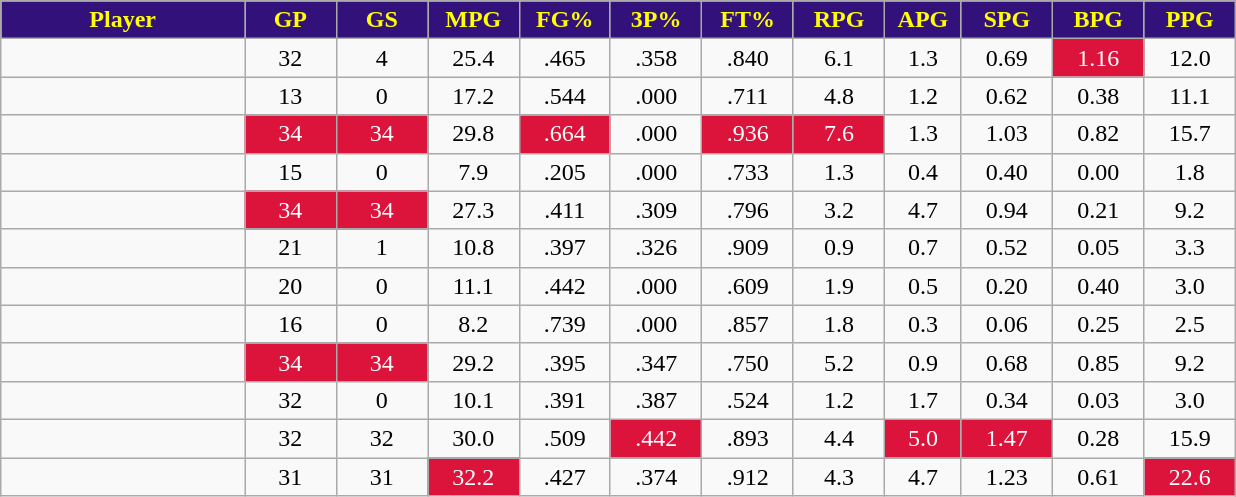<table class="wikitable sortable" style="text-align:center;">
<tr>
<th style="background:#32127A;color:yellow;" width="16%">Player</th>
<th style="background:#32127A;color:yellow;" width="6%">GP</th>
<th style="background:#32127A;color:yellow;" width="6%">GS</th>
<th style="background:#32127A;color:yellow;" width="6%">MPG</th>
<th style="background:#32127A;color:yellow;" width="6%">FG%</th>
<th style="background:#32127A;color:yellow;" width="6%">3P%</th>
<th style="background:#32127A;color:yellow;" width="6%">FT%</th>
<th style="background:#32127A;color:yellow;" width="6%">RPG</th>
<th style="background:#32127A;color:yellow;" width="5%">APG</th>
<th style="background:#32127A;color:yellow;" width="6%">SPG</th>
<th style="background:#32127A;color:yellow;" width="6%">BPG</th>
<th style="background:#32127A;color:yellow;" width="6%">PPG</th>
</tr>
<tr>
<td></td>
<td>32</td>
<td>4</td>
<td>25.4</td>
<td>.465</td>
<td>.358</td>
<td>.840</td>
<td>6.1</td>
<td>1.3</td>
<td>0.69</td>
<td style="background:#DC143C;color:white;">1.16</td>
<td>12.0</td>
</tr>
<tr>
<td></td>
<td>13</td>
<td>0</td>
<td>17.2</td>
<td>.544</td>
<td>.000</td>
<td>.711</td>
<td>4.8</td>
<td>1.2</td>
<td>0.62</td>
<td>0.38</td>
<td>11.1</td>
</tr>
<tr>
<td></td>
<td style="background:#DC143C;color:white;">34</td>
<td style="background:#DC143C;color:white;">34</td>
<td>29.8</td>
<td style="background:#DC143C;color:white;">.664</td>
<td>.000</td>
<td style="background:#DC143C;color:white;">.936</td>
<td style="background:#DC143C;color:white;">7.6</td>
<td>1.3</td>
<td>1.03</td>
<td>0.82</td>
<td>15.7</td>
</tr>
<tr>
<td></td>
<td>15</td>
<td>0</td>
<td>7.9</td>
<td>.205</td>
<td>.000</td>
<td>.733</td>
<td>1.3</td>
<td>0.4</td>
<td>0.40</td>
<td>0.00</td>
<td>1.8</td>
</tr>
<tr>
<td></td>
<td style="background:#DC143C;color:white;">34</td>
<td style="background:#DC143C;color:white;">34</td>
<td>27.3</td>
<td>.411</td>
<td>.309</td>
<td>.796</td>
<td>3.2</td>
<td>4.7</td>
<td>0.94</td>
<td>0.21</td>
<td>9.2</td>
</tr>
<tr>
<td></td>
<td>21</td>
<td>1</td>
<td>10.8</td>
<td>.397</td>
<td>.326</td>
<td>.909</td>
<td>0.9</td>
<td>0.7</td>
<td>0.52</td>
<td>0.05</td>
<td>3.3</td>
</tr>
<tr>
<td></td>
<td>20</td>
<td>0</td>
<td>11.1</td>
<td>.442</td>
<td>.000</td>
<td>.609</td>
<td>1.9</td>
<td>0.5</td>
<td>0.20</td>
<td>0.40</td>
<td>3.0</td>
</tr>
<tr>
<td></td>
<td>16</td>
<td>0</td>
<td>8.2</td>
<td>.739</td>
<td>.000</td>
<td>.857</td>
<td>1.8</td>
<td>0.3</td>
<td>0.06</td>
<td>0.25</td>
<td>2.5</td>
</tr>
<tr>
<td></td>
<td style="background:#DC143C;color:white;">34</td>
<td style="background:#DC143C;color:white;">34</td>
<td>29.2</td>
<td>.395</td>
<td>.347</td>
<td>.750</td>
<td>5.2</td>
<td>0.9</td>
<td>0.68</td>
<td>0.85</td>
<td>9.2</td>
</tr>
<tr>
<td></td>
<td>32</td>
<td>0</td>
<td>10.1</td>
<td>.391</td>
<td>.387</td>
<td>.524</td>
<td>1.2</td>
<td>1.7</td>
<td>0.34</td>
<td>0.03</td>
<td>3.0</td>
</tr>
<tr>
<td></td>
<td>32</td>
<td>32</td>
<td>30.0</td>
<td>.509</td>
<td style="background:#DC143C;color:white;">.442</td>
<td>.893</td>
<td>4.4</td>
<td style="background:#DC143C;color:white;">5.0</td>
<td style="background:#DC143C;color:white;">1.47</td>
<td>0.28</td>
<td>15.9</td>
</tr>
<tr>
<td></td>
<td>31</td>
<td>31</td>
<td style="background:#DC143C;color:white;">32.2</td>
<td>.427</td>
<td>.374</td>
<td>.912</td>
<td>4.3</td>
<td>4.7</td>
<td>1.23</td>
<td>0.61</td>
<td style="background:#DC143C;color:white;">22.6</td>
</tr>
</table>
